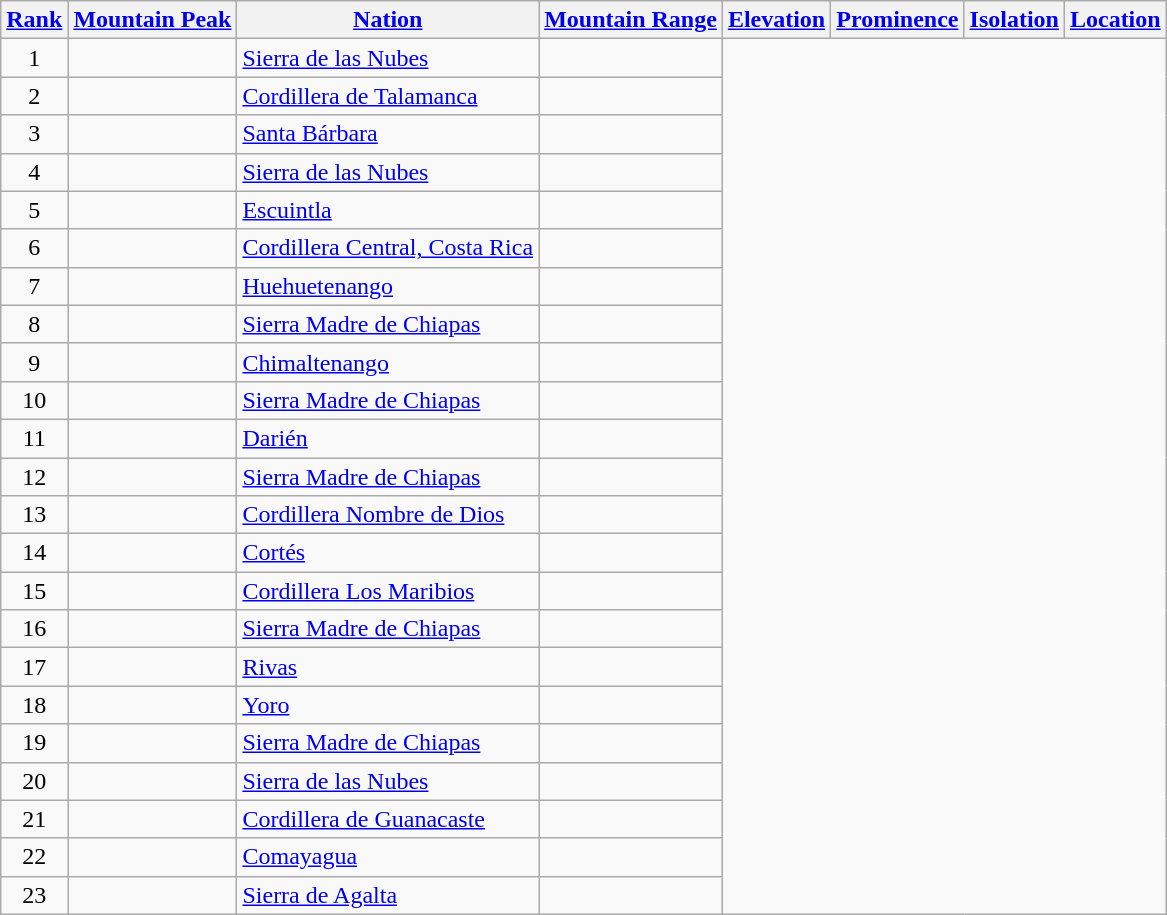<table class="wikitable sortable">
<tr>
<th><a href='#'>Rank</a></th>
<th><a href='#'>Mountain Peak</a></th>
<th><a href='#'>Nation</a></th>
<th><a href='#'>Mountain Range</a></th>
<th><a href='#'>Elevation</a></th>
<th><a href='#'>Prominence</a></th>
<th><a href='#'>Isolation</a></th>
<th><a href='#'>Location</a></th>
</tr>
<tr>
<td align=center>1<br></td>
<td></td>
<td><a href='#'>Sierra de las Nubes</a><br></td>
<td></td>
</tr>
<tr>
<td align=center>2<br></td>
<td></td>
<td><a href='#'>Cordillera de Talamanca</a><br></td>
<td></td>
</tr>
<tr>
<td align=center>3<br></td>
<td></td>
<td><a href='#'>Santa Bárbara</a><br></td>
<td></td>
</tr>
<tr>
<td align=center>4<br></td>
<td></td>
<td><a href='#'>Sierra de las Nubes</a><br></td>
<td></td>
</tr>
<tr>
<td align=center>5<br></td>
<td></td>
<td><a href='#'>Escuintla</a><br></td>
<td></td>
</tr>
<tr>
<td align=center>6<br></td>
<td></td>
<td><a href='#'>Cordillera Central, Costa Rica</a><br></td>
<td></td>
</tr>
<tr>
<td align=center>7<br></td>
<td></td>
<td><a href='#'>Huehuetenango</a><br></td>
<td></td>
</tr>
<tr>
<td align=center>8<br></td>
<td></td>
<td><a href='#'>Sierra Madre de Chiapas</a><br></td>
<td></td>
</tr>
<tr>
<td align=center>9<br></td>
<td></td>
<td><a href='#'>Chimaltenango</a><br></td>
<td></td>
</tr>
<tr>
<td align=center>10<br></td>
<td></td>
<td><a href='#'>Sierra Madre de Chiapas</a><br></td>
<td></td>
</tr>
<tr>
<td align=center>11<br></td>
<td></td>
<td><a href='#'>Darién</a><br></td>
<td></td>
</tr>
<tr>
<td align=center>12<br></td>
<td></td>
<td><a href='#'>Sierra Madre de Chiapas</a><br></td>
<td></td>
</tr>
<tr>
<td align=center>13<br></td>
<td></td>
<td><a href='#'>Cordillera Nombre de Dios</a><br></td>
<td></td>
</tr>
<tr>
<td align=center>14<br></td>
<td></td>
<td><a href='#'>Cortés</a><br></td>
<td></td>
</tr>
<tr>
<td align=center>15<br></td>
<td></td>
<td><a href='#'>Cordillera Los Maribios</a><br></td>
<td></td>
</tr>
<tr>
<td align=center>16<br></td>
<td></td>
<td><a href='#'>Sierra Madre de Chiapas</a><br></td>
<td></td>
</tr>
<tr>
<td align=center>17<br></td>
<td></td>
<td><a href='#'>Rivas</a><br></td>
<td></td>
</tr>
<tr>
<td align=center>18<br></td>
<td></td>
<td><a href='#'>Yoro</a><br></td>
<td></td>
</tr>
<tr>
<td align=center>19<br></td>
<td></td>
<td><a href='#'>Sierra Madre de Chiapas</a><br></td>
<td></td>
</tr>
<tr>
<td align=center>20<br></td>
<td><br></td>
<td><a href='#'>Sierra de las Nubes</a><br></td>
<td></td>
</tr>
<tr>
<td align=center>21<br></td>
<td></td>
<td><a href='#'>Cordillera de Guanacaste</a><br></td>
<td></td>
</tr>
<tr>
<td align=center>22<br></td>
<td></td>
<td><a href='#'>Comayagua</a><br></td>
<td></td>
</tr>
<tr>
<td align=center>23<br></td>
<td></td>
<td><a href='#'>Sierra de Agalta</a><br></td>
<td></td>
</tr>
</table>
